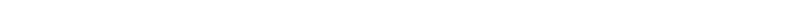<table style="width:66%; text-align:center;">
<tr style="color:white;">
<td style="background:"><strong>9</strong></td>
<td style="background:"><strong>4</strong></td>
<td style="background:"><strong>11</strong></td>
</tr>
</table>
